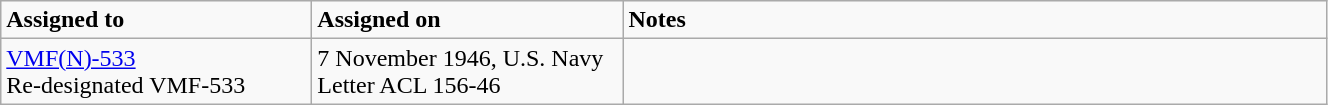<table class="wikitable" style="width: 70%;">
<tr>
<td style="width: 200px;"><strong>Assigned to</strong></td>
<td style="width: 200px;"><strong>Assigned on</strong></td>
<td><strong>Notes</strong></td>
</tr>
<tr>
<td><a href='#'>VMF(N)-533</a><br>Re-designated VMF-533</td>
<td>7 November 1946, U.S. Navy Letter ACL 156-46</td>
<td></td>
</tr>
</table>
